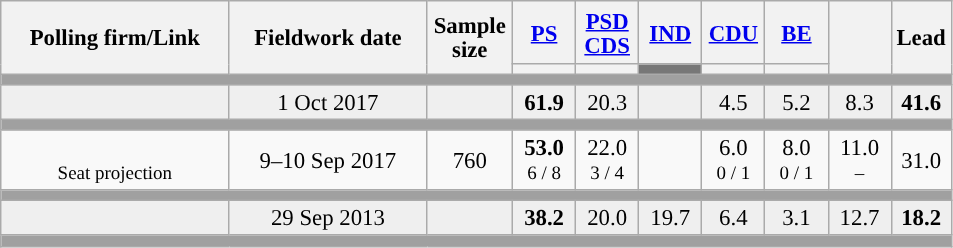<table class="wikitable collapsible sortable" style="text-align:center; font-size:95%; line-height:16px;">
<tr style="height:42px;">
<th style="width:145px;" rowspan="2">Polling firm/Link</th>
<th style="width:125px;" rowspan="2">Fieldwork date</th>
<th class="unsortable" style="width:50px;" rowspan="2">Sample size</th>
<th class="unsortable" style="width:35px;"><a href='#'>PS</a></th>
<th class="unsortable" style="width:35px;"><a href='#'>PSD</a><br><a href='#'>CDS</a></th>
<th class="unsortable" style="width:35px;"><a href='#'>IND</a></th>
<th class="unsortable" style="width:35px;"><a href='#'>CDU</a></th>
<th class="unsortable" style="width:35px;"><a href='#'>BE</a></th>
<th class="unsortable" style="width:35px;" rowspan="2"></th>
<th class="unsortable" style="width:30px;" rowspan="2">Lead</th>
</tr>
<tr>
<th class="unsortable" style="color:inherit;background:"></th>
<th class="unsortable" style="color:inherit;background:"></th>
<th class="unsortable" style="color:inherit;background:#777777;"></th>
<th class="unsortable" style="color:inherit;background:"></th>
<th class="unsortable" style="color:inherit;background:"></th>
</tr>
<tr>
<td colspan="10" style="background:#A0A0A0"></td>
</tr>
<tr style="background:#EFEFEF;">
<td><strong></strong></td>
<td data-sort-value="2019-10-06">1 Oct 2017</td>
<td></td>
<td><strong>61.9</strong><br></td>
<td>20.3<br></td>
<td></td>
<td>4.5<br></td>
<td>5.2<br></td>
<td>8.3<br></td>
<td style="background:"><strong>41.6</strong></td>
</tr>
<tr>
<td colspan="10" style="background:#A0A0A0"></td>
</tr>
<tr>
<td align="center"><br><small>Seat projection</small></td>
<td align="center">9–10 Sep 2017</td>
<td>760</td>
<td align="center" ><strong>53.0</strong><br><small>6 / 8</small></td>
<td align="center">22.0<br><small>3 / 4</small></td>
<td></td>
<td align="center">6.0<br><small>0 / 1</small></td>
<td align="center">8.0<br><small>0 / 1</small></td>
<td align="center">11.0<br><small>–</small></td>
<td style="background:">31.0</td>
</tr>
<tr>
<td colspan="11" style="background:#A0A0A0"></td>
</tr>
<tr style="background:#EFEFEF;">
<td><strong></strong></td>
<td data-sort-value="2019-10-06">29 Sep 2013</td>
<td></td>
<td><strong>38.2</strong><br></td>
<td>20.0<br></td>
<td>19.7<br></td>
<td>6.4<br></td>
<td>3.1<br></td>
<td>12.7<br></td>
<td style="background:"><strong>18.2</strong></td>
</tr>
<tr>
<td colspan="11" style="background:#A0A0A0"></td>
</tr>
</table>
